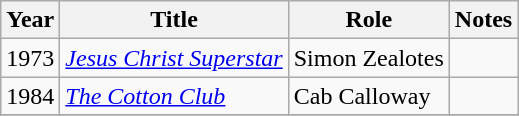<table class="wikitable sortable">
<tr>
<th>Year</th>
<th>Title</th>
<th>Role</th>
<th class="unsortable">Notes</th>
</tr>
<tr>
<td>1973</td>
<td><em><a href='#'>Jesus Christ Superstar</a></em></td>
<td>Simon Zealotes</td>
<td></td>
</tr>
<tr>
<td>1984</td>
<td><em><a href='#'>The Cotton Club</a></em></td>
<td>Cab Calloway</td>
<td></td>
</tr>
<tr>
</tr>
</table>
